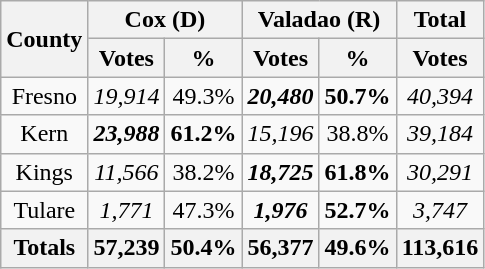<table class="wikitable sortable" style="text-align:center">
<tr>
<th rowspan=2>County</th>
<th colspan=2>Cox (D)</th>
<th colspan=2>Valadao (R)</th>
<th>Total</th>
</tr>
<tr>
<th>Votes</th>
<th>%</th>
<th>Votes</th>
<th>%</th>
<th data-sort-type=number>Votes</th>
</tr>
<tr>
<td>Fresno</td>
<td><em>19,914</em></td>
<td>49.3%</td>
<td><strong><em>20,480</em></strong></td>
<td><strong>50.7%</strong></td>
<td><em>40,394</em></td>
</tr>
<tr>
<td>Kern</td>
<td><strong><em>23,988</em></strong></td>
<td><strong>61.2%</strong></td>
<td><em>15,196</em></td>
<td>38.8%</td>
<td><em>39,184</em></td>
</tr>
<tr>
<td>Kings</td>
<td><em>11,566</em></td>
<td>38.2%</td>
<td><strong><em>18,725</em></strong></td>
<td><strong>61.8%</strong></td>
<td><em>30,291</em></td>
</tr>
<tr>
<td>Tulare</td>
<td><em>1,771</em></td>
<td>47.3%</td>
<td><strong><em>1,976</em></strong></td>
<td><strong>52.7%</strong></td>
<td><em>3,747</em></td>
</tr>
<tr>
<th>Totals</th>
<th>57,239</th>
<th>50.4%</th>
<th>56,377</th>
<th>49.6%</th>
<th>113,616</th>
</tr>
</table>
